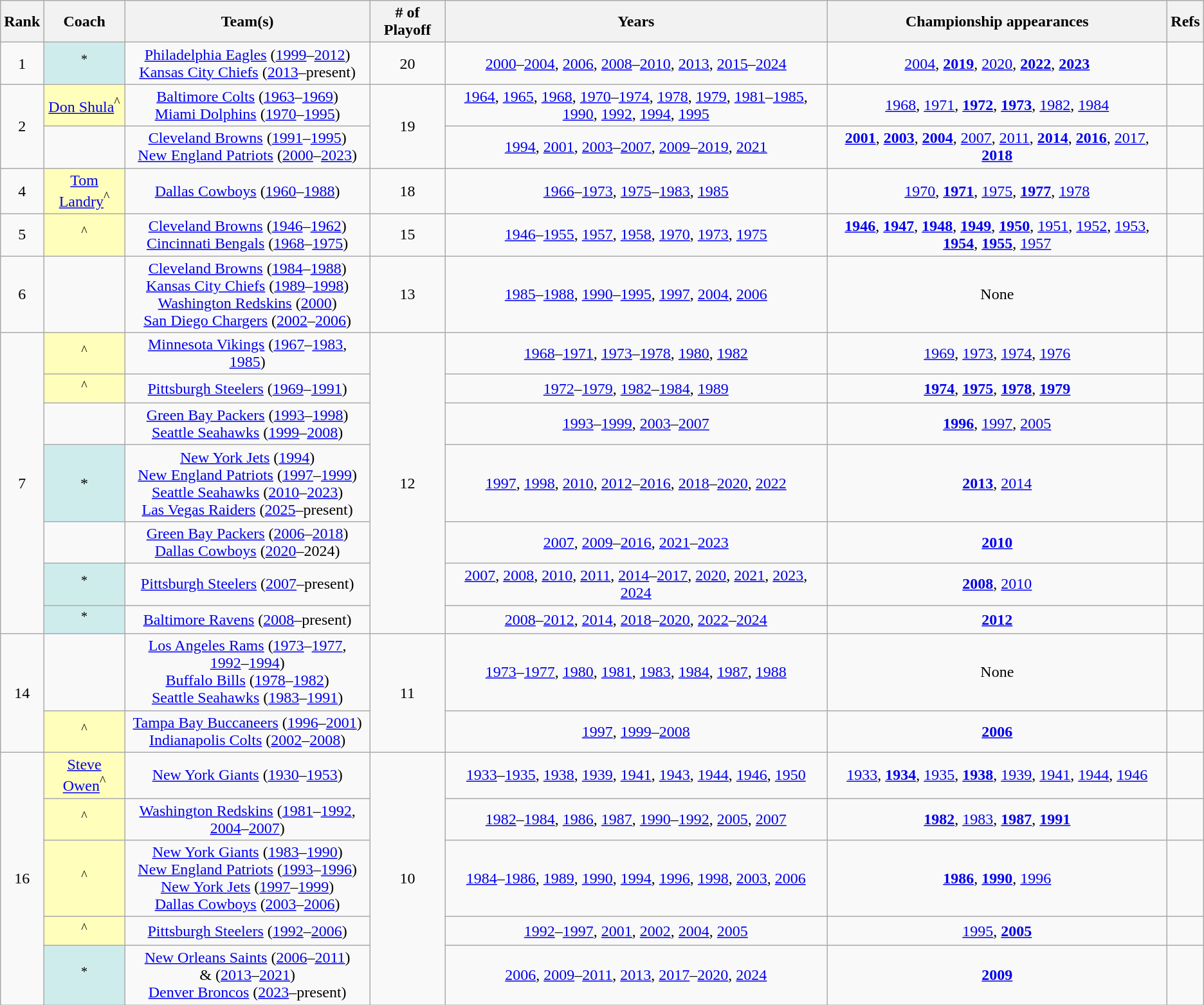<table class="wikitable sortable" style="text-align:center;">
<tr>
<th>Rank</th>
<th>Coach</th>
<th>Team(s)</th>
<th># of Playoff </th>
<th>Years</th>
<th>Championship appearances</th>
<th>Refs</th>
</tr>
<tr>
<td>1</td>
<td style=background:#cfecec;><sup>*</sup></td>
<td><a href='#'>Philadelphia Eagles</a> (<a href='#'>1999</a>–<a href='#'>2012</a>)<br><a href='#'>Kansas City Chiefs</a> (<a href='#'>2013</a>–present)</td>
<td>20</td>
<td><a href='#'>2000</a>–<a href='#'>2004</a>, <a href='#'>2006</a>, <a href='#'>2008</a>–<a href='#'>2010</a>, <a href='#'>2013</a>, <a href='#'>2015</a>–<a href='#'>2024</a></td>
<td><a href='#'>2004</a>, <strong><a href='#'>2019</a></strong>, <a href='#'>2020</a>, <strong><a href='#'>2022</a></strong>, <strong><a href='#'>2023</a></strong></td>
<td></td>
</tr>
<tr>
<td rowspan=2>2</td>
<td style="background:#ffb;"><a href='#'>Don Shula</a><sup>^</sup></td>
<td><a href='#'>Baltimore Colts</a> (<a href='#'>1963</a>–<a href='#'>1969</a>)<br><a href='#'>Miami Dolphins</a> (<a href='#'>1970</a>–<a href='#'>1995</a>)</td>
<td rowspan=2>19</td>
<td><a href='#'>1964</a>, <a href='#'>1965</a>, <a href='#'>1968</a>, <a href='#'>1970</a>–<a href='#'>1974</a>, <a href='#'>1978</a>, <a href='#'>1979</a>, <a href='#'>1981</a>–<a href='#'>1985</a>, <a href='#'>1990</a>, <a href='#'>1992</a>, <a href='#'>1994</a>, <a href='#'>1995</a></td>
<td><a href='#'>1968</a>, <a href='#'>1971</a>, <strong><a href='#'>1972</a></strong>, <strong><a href='#'>1973</a></strong>, <a href='#'>1982</a>, <a href='#'>1984</a></td>
<td></td>
</tr>
<tr>
<td></td>
<td><a href='#'>Cleveland Browns</a> (<a href='#'>1991</a>–<a href='#'>1995</a>)<br><a href='#'>New England Patriots</a> (<a href='#'>2000</a>–<a href='#'>2023</a>)</td>
<td><a href='#'>1994</a>, <a href='#'>2001</a>, <a href='#'>2003</a>–<a href='#'>2007</a>, <a href='#'>2009</a>–<a href='#'>2019</a>, <a href='#'>2021</a></td>
<td><strong><a href='#'>2001</a></strong>, <strong><a href='#'>2003</a></strong>, <strong><a href='#'>2004</a></strong>, <a href='#'>2007</a>, <a href='#'>2011</a>,  <strong><a href='#'>2014</a></strong>, <strong><a href='#'>2016</a></strong>, <a href='#'>2017</a>, <strong><a href='#'>2018</a></strong></td>
<td></td>
</tr>
<tr>
<td>4</td>
<td style="background:#ffb;"><a href='#'>Tom Landry</a><sup>^</sup></td>
<td><a href='#'>Dallas Cowboys</a> (<a href='#'>1960</a>–<a href='#'>1988</a>)</td>
<td>18</td>
<td><a href='#'>1966</a>–<a href='#'>1973</a>, <a href='#'>1975</a>–<a href='#'>1983</a>, <a href='#'>1985</a></td>
<td><a href='#'>1970</a>, <strong><a href='#'>1971</a></strong>, <a href='#'>1975</a>, <strong><a href='#'>1977</a></strong>, <a href='#'>1978</a></td>
<td></td>
</tr>
<tr>
<td>5</td>
<td style="background:#ffb;"><sup>^</sup></td>
<td><a href='#'>Cleveland Browns</a> (<a href='#'>1946</a>–<a href='#'>1962</a>)<br><a href='#'>Cincinnati Bengals</a> (<a href='#'>1968</a>–<a href='#'>1975</a>)</td>
<td>15</td>
<td><a href='#'>1946</a>–<a href='#'>1955</a>, <a href='#'>1957</a>, <a href='#'>1958</a>, <a href='#'>1970</a>, <a href='#'>1973</a>, <a href='#'>1975</a></td>
<td><strong><a href='#'>1946</a></strong>, <strong><a href='#'>1947</a></strong>, <strong><a href='#'>1948</a></strong>, <strong><a href='#'>1949</a></strong>, <strong><a href='#'>1950</a></strong>, <a href='#'>1951</a>, <a href='#'>1952</a>, <a href='#'>1953</a>, <strong><a href='#'>1954</a></strong>, <strong><a href='#'>1955</a></strong>, <a href='#'>1957</a></td>
<td></td>
</tr>
<tr>
<td>6</td>
<td></td>
<td><a href='#'>Cleveland Browns</a> (<a href='#'>1984</a>–<a href='#'>1988</a>)<br><a href='#'>Kansas City Chiefs</a> (<a href='#'>1989</a>–<a href='#'>1998</a>)<br><a href='#'>Washington Redskins</a> (<a href='#'>2000</a>)<br><a href='#'>San Diego Chargers</a> (<a href='#'>2002</a>–<a href='#'>2006</a>)</td>
<td>13</td>
<td><a href='#'>1985</a>–<a href='#'>1988</a>, <a href='#'>1990</a>–<a href='#'>1995</a>, <a href='#'>1997</a>, <a href='#'>2004</a>, <a href='#'>2006</a></td>
<td>None</td>
<td></td>
</tr>
<tr>
<td rowspan=7>7</td>
<td style="background:#ffb;"><sup>^</sup></td>
<td><a href='#'>Minnesota Vikings</a> (<a href='#'>1967</a>–<a href='#'>1983</a>, <a href='#'>1985</a>)</td>
<td rowspan=7>12</td>
<td><a href='#'>1968</a>–<a href='#'>1971</a>, <a href='#'>1973</a>–<a href='#'>1978</a>, <a href='#'>1980</a>, <a href='#'>1982</a></td>
<td><a href='#'>1969</a>, <a href='#'>1973</a>, <a href='#'>1974</a>, <a href='#'>1976</a></td>
<td></td>
</tr>
<tr>
<td style="background:#ffb;"><sup>^</sup></td>
<td><a href='#'>Pittsburgh Steelers</a> (<a href='#'>1969</a>–<a href='#'>1991</a>)</td>
<td><a href='#'>1972</a>–<a href='#'>1979</a>, <a href='#'>1982</a>–<a href='#'>1984</a>, <a href='#'>1989</a></td>
<td><strong><a href='#'>1974</a></strong>, <strong><a href='#'>1975</a></strong>, <strong><a href='#'>1978</a></strong>, <strong><a href='#'>1979</a></strong></td>
<td></td>
</tr>
<tr>
<td></td>
<td><a href='#'>Green Bay Packers</a> (<a href='#'>1993</a>–<a href='#'>1998</a>)<br><a href='#'>Seattle Seahawks</a> (<a href='#'>1999</a>–<a href='#'>2008</a>)</td>
<td><a href='#'>1993</a>–<a href='#'>1999</a>, <a href='#'>2003</a>–<a href='#'>2007</a></td>
<td><strong><a href='#'>1996</a></strong>, <a href='#'>1997</a>, <a href='#'>2005</a></td>
<td></td>
</tr>
<tr>
<td style=background:#cfecec;>*</td>
<td><a href='#'>New York Jets</a> (<a href='#'>1994</a>)<br><a href='#'>New England Patriots</a> (<a href='#'>1997</a>–<a href='#'>1999</a>)<br><a href='#'>Seattle Seahawks</a> (<a href='#'>2010</a>–<a href='#'>2023</a>)<br><a href='#'>Las Vegas Raiders</a> (<a href='#'>2025</a>–present)</td>
<td><a href='#'>1997</a>, <a href='#'>1998</a>, <a href='#'>2010</a>, <a href='#'>2012</a>–<a href='#'>2016</a>, <a href='#'>2018</a>–<a href='#'>2020</a>, <a href='#'>2022</a></td>
<td><strong><a href='#'>2013</a></strong>, <a href='#'>2014</a></td>
<td></td>
</tr>
<tr>
<td></td>
<td><a href='#'>Green Bay Packers</a> (<a href='#'>2006</a>–<a href='#'>2018</a>)<br><a href='#'>Dallas Cowboys</a> (<a href='#'>2020</a>–2024)</td>
<td><a href='#'>2007</a>, <a href='#'>2009</a>–<a href='#'>2016</a>, <a href='#'>2021</a>–<a href='#'>2023</a></td>
<td><strong><a href='#'>2010</a></strong></td>
<td></td>
</tr>
<tr>
<td style=background:#cfecec;><sup>*</sup></td>
<td><a href='#'>Pittsburgh Steelers</a> (<a href='#'>2007</a>–present)</td>
<td><a href='#'>2007</a>, <a href='#'>2008</a>, <a href='#'>2010</a>, <a href='#'>2011</a>, <a href='#'>2014</a>–<a href='#'>2017</a>, <a href='#'>2020</a>, <a href='#'>2021</a>, <a href='#'>2023</a>, <a href='#'>2024</a></td>
<td><strong><a href='#'>2008</a></strong>, <a href='#'>2010</a></td>
<td></td>
</tr>
<tr>
<td style=background:#cfecec;><sup>*</sup></td>
<td><a href='#'>Baltimore Ravens</a> (<a href='#'>2008</a>–present)</td>
<td><a href='#'>2008</a>–<a href='#'>2012</a>, <a href='#'>2014</a>, <a href='#'>2018</a>–<a href='#'>2020</a>, <a href='#'>2022</a>–<a href='#'>2024</a></td>
<td><strong><a href='#'>2012</a></strong></td>
<td></td>
</tr>
<tr>
<td rowspan=2>14</td>
<td></td>
<td><a href='#'>Los Angeles Rams</a> (<a href='#'>1973</a>–<a href='#'>1977</a>, <a href='#'>1992</a>–<a href='#'>1994</a>)<br><a href='#'>Buffalo Bills</a> (<a href='#'>1978</a>–<a href='#'>1982</a>)<br><a href='#'>Seattle Seahawks</a> (<a href='#'>1983</a>–<a href='#'>1991</a>)</td>
<td rowspan=2>11</td>
<td><a href='#'>1973</a>–<a href='#'>1977</a>, <a href='#'>1980</a>, <a href='#'>1981</a>, <a href='#'>1983</a>, <a href='#'>1984</a>, <a href='#'>1987</a>, <a href='#'>1988</a></td>
<td>None</td>
<td></td>
</tr>
<tr>
<td style="background:#ffb;"><sup>^</sup></td>
<td><a href='#'>Tampa Bay Buccaneers</a> (<a href='#'>1996</a>–<a href='#'>2001</a>)<br><a href='#'>Indianapolis Colts</a> (<a href='#'>2002</a>–<a href='#'>2008</a>)</td>
<td><a href='#'>1997</a>, <a href='#'>1999</a>–<a href='#'>2008</a></td>
<td><strong><a href='#'>2006</a></strong></td>
<td></td>
</tr>
<tr>
<td rowspan=5>16</td>
<td style="background:#ffb;"><a href='#'>Steve Owen</a><sup>^</sup></td>
<td><a href='#'>New York Giants</a> (<a href='#'>1930</a>–<a href='#'>1953</a>)</td>
<td rowspan=5>10</td>
<td><a href='#'>1933</a>–<a href='#'>1935</a>, <a href='#'>1938</a>, <a href='#'>1939</a>, <a href='#'>1941</a>, <a href='#'>1943</a>, <a href='#'>1944</a>, <a href='#'>1946</a>, <a href='#'>1950</a></td>
<td><a href='#'>1933</a>, <strong><a href='#'>1934</a></strong>, <a href='#'>1935</a>, <strong><a href='#'>1938</a></strong>, <a href='#'>1939</a>, <a href='#'>1941</a>, <a href='#'>1944</a>, <a href='#'>1946</a></td>
<td></td>
</tr>
<tr>
<td style="background:#ffb;"><sup>^</sup></td>
<td><a href='#'>Washington Redskins</a> (<a href='#'>1981</a>–<a href='#'>1992</a>, <a href='#'>2004</a>–<a href='#'>2007</a>)</td>
<td><a href='#'>1982</a>–<a href='#'>1984</a>, <a href='#'>1986</a>, <a href='#'>1987</a>, <a href='#'>1990</a>–<a href='#'>1992</a>, <a href='#'>2005</a>, <a href='#'>2007</a></td>
<td><strong><a href='#'>1982</a></strong>, <a href='#'>1983</a>, <strong><a href='#'>1987</a></strong>, <strong><a href='#'>1991</a></strong></td>
<td></td>
</tr>
<tr>
<td style="background:#ffb;"><sup>^</sup></td>
<td><a href='#'>New York Giants</a> (<a href='#'>1983</a>–<a href='#'>1990</a>)<br><a href='#'>New England Patriots</a> (<a href='#'>1993</a>–<a href='#'>1996</a>)<br><a href='#'>New York Jets</a> (<a href='#'>1997</a>–<a href='#'>1999</a>)<br><a href='#'>Dallas Cowboys</a> (<a href='#'>2003</a>–<a href='#'>2006</a>)</td>
<td><a href='#'>1984</a>–<a href='#'>1986</a>, <a href='#'>1989</a>, <a href='#'>1990</a>, <a href='#'>1994</a>, <a href='#'>1996</a>, <a href='#'>1998</a>, <a href='#'>2003</a>, <a href='#'>2006</a></td>
<td><strong><a href='#'>1986</a></strong>, <strong><a href='#'>1990</a></strong>, <a href='#'>1996</a></td>
<td></td>
</tr>
<tr>
<td style="background:#ffb;"><sup>^</sup></td>
<td><a href='#'>Pittsburgh Steelers</a> (<a href='#'>1992</a>–<a href='#'>2006</a>)</td>
<td><a href='#'>1992</a>–<a href='#'>1997</a>, <a href='#'>2001</a>, <a href='#'>2002</a>, <a href='#'>2004</a>, <a href='#'>2005</a></td>
<td><a href='#'>1995</a>, <strong><a href='#'>2005</a></strong></td>
<td></td>
</tr>
<tr>
<td style=background:#cfecec;><sup>*</sup></td>
<td><a href='#'>New Orleans Saints</a> (<a href='#'>2006</a>–<a href='#'>2011</a>)<br> & (<a href='#'>2013</a>–<a href='#'>2021</a>)<br><a href='#'>Denver Broncos</a> (<a href='#'>2023</a>–present)</td>
<td><a href='#'>2006</a>, <a href='#'>2009</a>–<a href='#'>2011</a>, <a href='#'>2013</a>, <a href='#'>2017</a>–<a href='#'>2020</a>, <a href='#'>2024</a></td>
<td><strong><a href='#'>2009</a></strong></td>
<td></td>
</tr>
</table>
